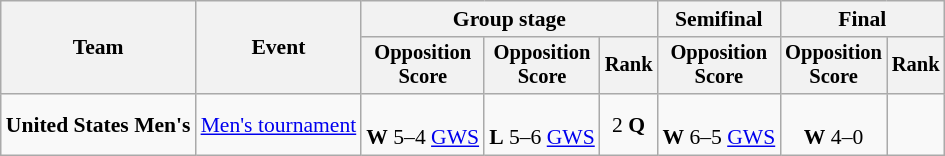<table class="wikitable" style="font-size:90%">
<tr>
<th rowspan=2>Team</th>
<th rowspan=2>Event</th>
<th colspan=3>Group stage</th>
<th>Semifinal</th>
<th colspan=2>Final</th>
</tr>
<tr style="font-size:95%">
<th>Opposition<br>Score</th>
<th>Opposition<br>Score</th>
<th>Rank</th>
<th>Opposition<br>Score</th>
<th>Opposition<br>Score</th>
<th>Rank</th>
</tr>
<tr align=center>
<td align=left><strong>United States Men's</strong></td>
<td align=left><a href='#'>Men's tournament</a></td>
<td><br><strong>W</strong> 5–4 <a href='#'>GWS</a></td>
<td><br><strong>L</strong> 5–6 <a href='#'>GWS</a></td>
<td>2 <strong>Q</strong></td>
<td><br><strong>W</strong> 6–5 <a href='#'>GWS</a></td>
<td><br><strong>W</strong> 4–0</td>
<td></td>
</tr>
</table>
